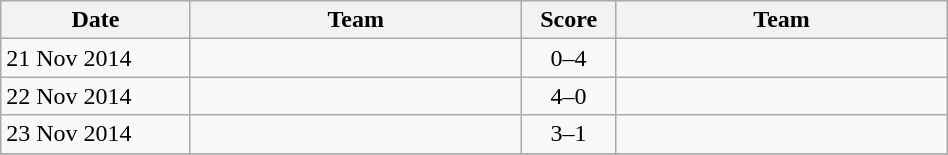<table class="wikitable" width=50%>
<tr>
<th width=20%>Date</th>
<th width=35%>Team</th>
<th width=10%>Score</th>
<th width=35%>Team</th>
</tr>
<tr>
<td>21 Nov 2014</td>
<td style="text-align:right;"></td>
<td style="text-align:center;">0–4</td>
<td></td>
</tr>
<tr>
<td>22 Nov 2014</td>
<td style="text-align:right;"></td>
<td style="text-align:center;">4–0</td>
<td></td>
</tr>
<tr>
<td>23 Nov 2014</td>
<td style="text-align:right;"></td>
<td style="text-align:center;">3–1</td>
<td></td>
</tr>
<tr>
</tr>
</table>
